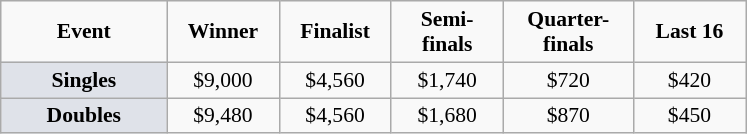<table class="wikitable" style="font-size:90%; text-align:center">
<tr>
<td width="104px"><strong>Event</strong></td>
<td width="68px"><strong>Winner</strong></td>
<td width="68px"><strong>Finalist</strong></td>
<td width="68px"><strong>Semi-finals</strong></td>
<td width="80px"><strong>Quarter-finals</strong></td>
<td width="68px"><strong>Last 16</strong></td>
</tr>
<tr>
<td bgcolor="#dfe2e9"><strong>Singles</strong></td>
<td>$9,000</td>
<td>$4,560</td>
<td>$1,740</td>
<td>$720</td>
<td>$420</td>
</tr>
<tr>
<td bgcolor="#dfe2e9"><strong>Doubles</strong></td>
<td>$9,480</td>
<td>$4,560</td>
<td>$1,680</td>
<td>$870</td>
<td>$450</td>
</tr>
</table>
